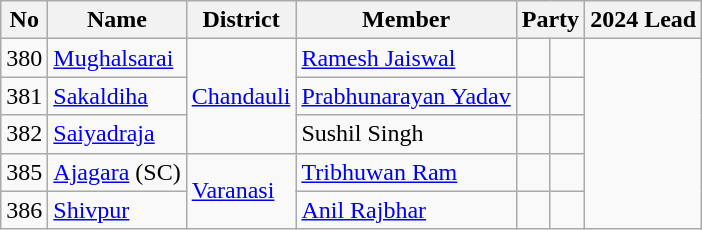<table class="wikitable sortable">
<tr>
<th>No</th>
<th>Name</th>
<th>District</th>
<th>Member</th>
<th colspan="2">Party</th>
<th colspan="2">2024 Lead</th>
</tr>
<tr>
<td>380</td>
<td><a href='#'>Mughalsarai</a></td>
<td rowspan="3"><a href='#'>Chandauli</a></td>
<td><a href='#'>Ramesh Jaiswal</a></td>
<td></td>
<td></td>
</tr>
<tr>
<td>381</td>
<td><a href='#'>Sakaldiha</a></td>
<td><a href='#'>Prabhunarayan Yadav</a></td>
<td></td>
<td></td>
</tr>
<tr>
<td>382</td>
<td><a href='#'>Saiyadraja</a></td>
<td>Sushil Singh</td>
<td></td>
<td></td>
</tr>
<tr>
<td>385</td>
<td><a href='#'>Ajagara</a> (SC)</td>
<td rowspan="2"><a href='#'>Varanasi</a></td>
<td><a href='#'>Tribhuwan Ram</a></td>
<td></td>
<td></td>
</tr>
<tr>
<td>386</td>
<td><a href='#'>Shivpur</a></td>
<td><a href='#'>Anil Rajbhar</a></td>
<td></td>
<td></td>
</tr>
</table>
